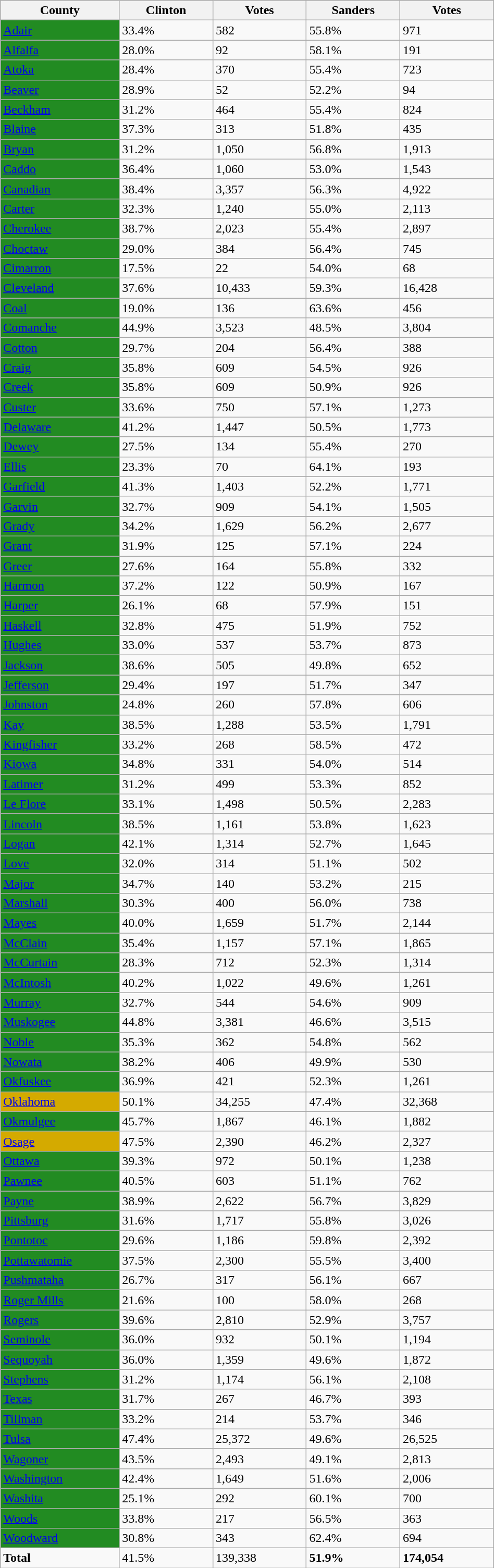<table width="50%" class="wikitable sortable">
<tr>
<th width="10%">County</th>
<th width="10%">Clinton</th>
<th width="10%">Votes</th>
<th width="10%">Sanders</th>
<th width="10%">Votes</th>
</tr>
<tr>
<td style="background:#228b22;"><a href='#'>Adair</a></td>
<td>33.4%</td>
<td>582</td>
<td>55.8%</td>
<td>971</td>
</tr>
<tr>
<td style="background:#228b22;"><a href='#'>Alfalfa</a></td>
<td>28.0%</td>
<td>92</td>
<td>58.1%</td>
<td>191</td>
</tr>
<tr>
<td style="background:#228b22;"><a href='#'>Atoka</a></td>
<td>28.4%</td>
<td>370</td>
<td>55.4%</td>
<td>723</td>
</tr>
<tr>
<td style="background:#228b22;"><a href='#'>Beaver</a></td>
<td>28.9%</td>
<td>52</td>
<td>52.2%</td>
<td>94</td>
</tr>
<tr>
<td style="background:#228b22;"><a href='#'>Beckham</a></td>
<td>31.2%</td>
<td>464</td>
<td>55.4%</td>
<td>824</td>
</tr>
<tr>
<td style="background:#228b22;"><a href='#'>Blaine</a></td>
<td>37.3%</td>
<td>313</td>
<td>51.8%</td>
<td>435</td>
</tr>
<tr>
<td style="background:#228b22;"><a href='#'>Bryan</a></td>
<td>31.2%</td>
<td>1,050</td>
<td>56.8%</td>
<td>1,913</td>
</tr>
<tr>
<td style="background:#228b22;"><a href='#'>Caddo</a></td>
<td>36.4%</td>
<td>1,060</td>
<td>53.0%</td>
<td>1,543</td>
</tr>
<tr>
<td style="background:#228b22;"><a href='#'>Canadian</a></td>
<td>38.4%</td>
<td>3,357</td>
<td>56.3%</td>
<td>4,922</td>
</tr>
<tr>
<td style="background:#228b22;"><a href='#'>Carter</a></td>
<td>32.3%</td>
<td>1,240</td>
<td>55.0%</td>
<td>2,113</td>
</tr>
<tr>
<td style="background:#228b22;"><a href='#'>Cherokee</a></td>
<td>38.7%</td>
<td>2,023</td>
<td>55.4%</td>
<td>2,897</td>
</tr>
<tr>
<td style="background:#228b22;"><a href='#'>Choctaw</a></td>
<td>29.0%</td>
<td>384</td>
<td>56.4%</td>
<td>745</td>
</tr>
<tr>
<td style="background:#228b22;"><a href='#'>Cimarron</a></td>
<td>17.5%</td>
<td>22</td>
<td>54.0%</td>
<td>68</td>
</tr>
<tr>
<td style="background:#228b22;"><a href='#'>Cleveland</a></td>
<td>37.6%</td>
<td>10,433</td>
<td>59.3%</td>
<td>16,428</td>
</tr>
<tr>
<td style="background:#228b22;"><a href='#'>Coal</a></td>
<td>19.0%</td>
<td>136</td>
<td>63.6%</td>
<td>456</td>
</tr>
<tr>
<td style="background:#228b22;"><a href='#'>Comanche</a></td>
<td>44.9%</td>
<td>3,523</td>
<td>48.5%</td>
<td>3,804</td>
</tr>
<tr>
<td style="background:#228b22;"><a href='#'>Cotton</a></td>
<td>29.7%</td>
<td>204</td>
<td>56.4%</td>
<td>388</td>
</tr>
<tr>
<td style="background:#228b22;"><a href='#'>Craig</a></td>
<td>35.8%</td>
<td>609</td>
<td>54.5%</td>
<td>926</td>
</tr>
<tr>
<td style="background:#228b22;"><a href='#'>Creek</a></td>
<td>35.8%</td>
<td>609</td>
<td>50.9%</td>
<td>926</td>
</tr>
<tr>
<td style="background:#228b22;"><a href='#'>Custer</a></td>
<td>33.6%</td>
<td>750</td>
<td>57.1%</td>
<td>1,273</td>
</tr>
<tr>
<td style="background:#228b22;"><a href='#'>Delaware</a></td>
<td>41.2%</td>
<td>1,447</td>
<td>50.5%</td>
<td>1,773</td>
</tr>
<tr>
<td style="background:#228b22;"><a href='#'>Dewey</a></td>
<td>27.5%</td>
<td>134</td>
<td>55.4%</td>
<td>270</td>
</tr>
<tr>
<td style="background:#228b22;"><a href='#'>Ellis</a></td>
<td>23.3%</td>
<td>70</td>
<td>64.1%</td>
<td>193</td>
</tr>
<tr>
<td style="background:#228b22;"><a href='#'>Garfield</a></td>
<td>41.3%</td>
<td>1,403</td>
<td>52.2%</td>
<td>1,771</td>
</tr>
<tr>
<td style="background:#228b22;"><a href='#'>Garvin</a></td>
<td>32.7%</td>
<td>909</td>
<td>54.1%</td>
<td>1,505</td>
</tr>
<tr>
<td style="background:#228b22;"><a href='#'>Grady</a></td>
<td>34.2%</td>
<td>1,629</td>
<td>56.2%</td>
<td>2,677</td>
</tr>
<tr>
<td style="background:#228b22;"><a href='#'>Grant</a></td>
<td>31.9%</td>
<td>125</td>
<td>57.1%</td>
<td>224</td>
</tr>
<tr>
<td style="background:#228b22;"><a href='#'>Greer</a></td>
<td>27.6%</td>
<td>164</td>
<td>55.8%</td>
<td>332</td>
</tr>
<tr>
<td style="background:#228b22;"><a href='#'>Harmon</a></td>
<td>37.2%</td>
<td>122</td>
<td>50.9%</td>
<td>167</td>
</tr>
<tr>
<td style="background:#228b22;"><a href='#'>Harper</a></td>
<td>26.1%</td>
<td>68</td>
<td>57.9%</td>
<td>151</td>
</tr>
<tr>
<td style="background:#228b22;"><a href='#'>Haskell</a></td>
<td>32.8%</td>
<td>475</td>
<td>51.9%</td>
<td>752</td>
</tr>
<tr>
<td style="background:#228b22;"><a href='#'>Hughes</a></td>
<td>33.0%</td>
<td>537</td>
<td>53.7%</td>
<td>873</td>
</tr>
<tr>
<td style="background:#228b22;"><a href='#'>Jackson</a></td>
<td>38.6%</td>
<td>505</td>
<td>49.8%</td>
<td>652</td>
</tr>
<tr>
<td style="background:#228b22;"><a href='#'>Jefferson</a></td>
<td>29.4%</td>
<td>197</td>
<td>51.7%</td>
<td>347</td>
</tr>
<tr>
<td style="background:#228b22;"><a href='#'>Johnston</a></td>
<td>24.8%</td>
<td>260</td>
<td>57.8%</td>
<td>606</td>
</tr>
<tr>
<td style="background:#228b22;"><a href='#'>Kay</a></td>
<td>38.5%</td>
<td>1,288</td>
<td>53.5%</td>
<td>1,791</td>
</tr>
<tr>
<td style="background:#228b22;"><a href='#'>Kingfisher</a></td>
<td>33.2%</td>
<td>268</td>
<td>58.5%</td>
<td>472</td>
</tr>
<tr>
<td style="background:#228b22;"><a href='#'>Kiowa</a></td>
<td>34.8%</td>
<td>331</td>
<td>54.0%</td>
<td>514</td>
</tr>
<tr>
<td style="background:#228b22;"><a href='#'>Latimer</a></td>
<td>31.2%</td>
<td>499</td>
<td>53.3%</td>
<td>852</td>
</tr>
<tr>
<td style="background:#228b22;"><a href='#'>Le Flore</a></td>
<td>33.1%</td>
<td>1,498</td>
<td>50.5%</td>
<td>2,283</td>
</tr>
<tr>
<td style="background:#228b22;"><a href='#'>Lincoln</a></td>
<td>38.5%</td>
<td>1,161</td>
<td>53.8%</td>
<td>1,623</td>
</tr>
<tr>
<td style="background:#228b22;"><a href='#'>Logan</a></td>
<td>42.1%</td>
<td>1,314</td>
<td>52.7%</td>
<td>1,645</td>
</tr>
<tr>
<td style="background:#228b22;"><a href='#'>Love</a></td>
<td>32.0%</td>
<td>314</td>
<td>51.1%</td>
<td>502</td>
</tr>
<tr>
<td style="background:#228b22;"><a href='#'>Major</a></td>
<td>34.7%</td>
<td>140</td>
<td>53.2%</td>
<td>215</td>
</tr>
<tr>
<td style="background:#228b22;"><a href='#'>Marshall</a></td>
<td>30.3%</td>
<td>400</td>
<td>56.0%</td>
<td>738</td>
</tr>
<tr>
<td style="background:#228b22;"><a href='#'>Mayes</a></td>
<td>40.0%</td>
<td>1,659</td>
<td>51.7%</td>
<td>2,144</td>
</tr>
<tr>
<td style="background:#228b22;"><a href='#'>McClain</a></td>
<td>35.4%</td>
<td>1,157</td>
<td>57.1%</td>
<td>1,865</td>
</tr>
<tr>
<td style="background:#228b22;"><a href='#'>McCurtain</a></td>
<td>28.3%</td>
<td>712</td>
<td>52.3%</td>
<td>1,314</td>
</tr>
<tr>
<td style="background:#228b22;"><a href='#'>McIntosh</a></td>
<td>40.2%</td>
<td>1,022</td>
<td>49.6%</td>
<td>1,261</td>
</tr>
<tr>
<td style="background:#228b22;"><a href='#'>Murray</a></td>
<td>32.7%</td>
<td>544</td>
<td>54.6%</td>
<td>909</td>
</tr>
<tr>
<td style="background:#228b22;"><a href='#'>Muskogee</a></td>
<td>44.8%</td>
<td>3,381</td>
<td>46.6%</td>
<td>3,515</td>
</tr>
<tr>
<td style="background:#228b22;"><a href='#'>Noble</a></td>
<td>35.3%</td>
<td>362</td>
<td>54.8%</td>
<td>562</td>
</tr>
<tr>
<td style="background:#228b22;"><a href='#'>Nowata</a></td>
<td>38.2%</td>
<td>406</td>
<td>49.9%</td>
<td>530</td>
</tr>
<tr>
<td style="background:#228b22;"><a href='#'>Okfuskee</a></td>
<td>36.9%</td>
<td>421</td>
<td>52.3%</td>
<td>1,261</td>
</tr>
<tr>
<td style="background:#D4AA00;"><a href='#'>Oklahoma</a></td>
<td>50.1%</td>
<td>34,255</td>
<td>47.4%</td>
<td>32,368</td>
</tr>
<tr>
<td style="background:#228b22;"><a href='#'>Okmulgee</a></td>
<td>45.7%</td>
<td>1,867</td>
<td>46.1%</td>
<td>1,882</td>
</tr>
<tr>
<td style="background:#D4AA00;"><a href='#'>Osage</a></td>
<td>47.5%</td>
<td>2,390</td>
<td>46.2%</td>
<td>2,327</td>
</tr>
<tr>
<td style="background:#228b22;"><a href='#'>Ottawa</a></td>
<td>39.3%</td>
<td>972</td>
<td>50.1%</td>
<td>1,238</td>
</tr>
<tr>
<td style="background:#228b22;"><a href='#'>Pawnee</a></td>
<td>40.5%</td>
<td>603</td>
<td>51.1%</td>
<td>762</td>
</tr>
<tr>
<td style="background:#228b22;"><a href='#'>Payne</a></td>
<td>38.9%</td>
<td>2,622</td>
<td>56.7%</td>
<td>3,829</td>
</tr>
<tr>
<td style="background:#228b22;"><a href='#'>Pittsburg</a></td>
<td>31.6%</td>
<td>1,717</td>
<td>55.8%</td>
<td>3,026</td>
</tr>
<tr>
<td style="background:#228b22;"><a href='#'>Pontotoc</a></td>
<td>29.6%</td>
<td>1,186</td>
<td>59.8%</td>
<td>2,392</td>
</tr>
<tr>
<td style="background:#228b22;"><a href='#'>Pottawatomie</a></td>
<td>37.5%</td>
<td>2,300</td>
<td>55.5%</td>
<td>3,400</td>
</tr>
<tr>
<td style="background:#228b22;"><a href='#'>Pushmataha</a></td>
<td>26.7%</td>
<td>317</td>
<td>56.1%</td>
<td>667</td>
</tr>
<tr>
<td style="background:#228b22;"><a href='#'>Roger Mills</a></td>
<td>21.6%</td>
<td>100</td>
<td>58.0%</td>
<td>268</td>
</tr>
<tr>
<td style="background:#228b22;"><a href='#'>Rogers</a></td>
<td>39.6%</td>
<td>2,810</td>
<td>52.9%</td>
<td>3,757</td>
</tr>
<tr>
<td style="background:#228b22;"><a href='#'>Seminole</a></td>
<td>36.0%</td>
<td>932</td>
<td>50.1%</td>
<td>1,194</td>
</tr>
<tr>
<td style="background:#228b22;"><a href='#'>Sequoyah</a></td>
<td>36.0%</td>
<td>1,359</td>
<td>49.6%</td>
<td>1,872</td>
</tr>
<tr>
<td style="background:#228b22;"><a href='#'>Stephens</a></td>
<td>31.2%</td>
<td>1,174</td>
<td>56.1%</td>
<td>2,108</td>
</tr>
<tr>
<td style="background:#228b22;"><a href='#'>Texas</a></td>
<td>31.7%</td>
<td>267</td>
<td>46.7%</td>
<td>393</td>
</tr>
<tr>
<td style="background:#228b22;"><a href='#'>Tillman</a></td>
<td>33.2%</td>
<td>214</td>
<td>53.7%</td>
<td>346</td>
</tr>
<tr>
<td style="background:#228b22;"><a href='#'>Tulsa</a></td>
<td>47.4%</td>
<td>25,372</td>
<td>49.6%</td>
<td>26,525</td>
</tr>
<tr>
<td style="background:#228b22;"><a href='#'>Wagoner</a></td>
<td>43.5%</td>
<td>2,493</td>
<td>49.1%</td>
<td>2,813</td>
</tr>
<tr>
<td style="background:#228b22;"><a href='#'>Washington</a></td>
<td>42.4%</td>
<td>1,649</td>
<td>51.6%</td>
<td>2,006</td>
</tr>
<tr>
<td style="background:#228b22;"><a href='#'>Washita</a></td>
<td>25.1%</td>
<td>292</td>
<td>60.1%</td>
<td>700</td>
</tr>
<tr>
<td style="background:#228b22;"><a href='#'>Woods</a></td>
<td>33.8%</td>
<td>217</td>
<td>56.5%</td>
<td>363</td>
</tr>
<tr>
<td style="background:#228b22;"><a href='#'>Woodward</a></td>
<td>30.8%</td>
<td>343</td>
<td>62.4%</td>
<td>694</td>
</tr>
<tr>
<td><strong>Total</strong></td>
<td>41.5%</td>
<td>139,338</td>
<td><strong>51.9%</strong></td>
<td><strong>174,054</strong></td>
</tr>
</table>
